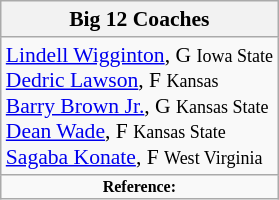<table class="wikitable" style="white-space:nowrap; font-size:90%;">
<tr>
<th>Big 12 Coaches</th>
</tr>
<tr ,>
<td><a href='#'>Lindell Wigginton</a>, G <small>Iowa State</small><br><a href='#'>Dedric Lawson</a>, F <small>Kansas</small><br><a href='#'>Barry Brown Jr.</a>, G <small>Kansas State</small><br><a href='#'>Dean Wade</a>, F <small>Kansas State</small><br><a href='#'>Sagaba Konate</a>, F <small>West Virginia</small></td>
</tr>
<tr>
<td colspan="4"  style="font-size:8pt; text-align:center;"><strong>Reference:</strong></td>
</tr>
</table>
